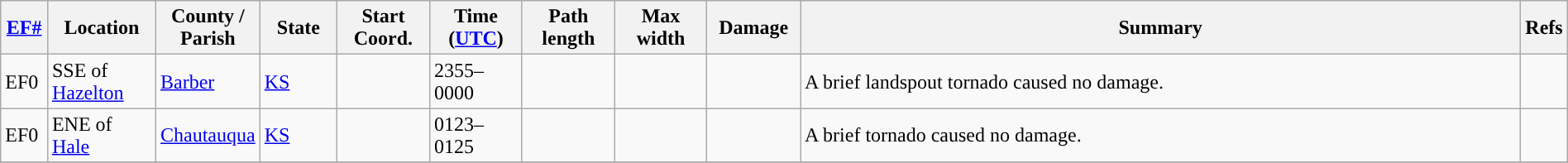<table class="wikitable sortable" style="width:100%;">
<tr>
<th scope="col" width="3%" align="center"><a href='#'>EF#</a></th>
<th scope="col" width="7%" align="center" class="unsortable">Location</th>
<th scope="col" width="6%" align="center" class="unsortable">County / Parish</th>
<th scope="col" width="5%" align="center">State</th>
<th scope="col" width="6%" align="center">Start Coord.</th>
<th scope="col" width="6%" align="center">Time (<a href='#'>UTC</a>)</th>
<th scope="col" width="6%" align="center">Path length</th>
<th scope="col" width="6%" align="center">Max width</th>
<th scope="col" width="6%" align="center">Damage</th>
<th scope="col" width="48%" class="unsortable" align="center">Summary</th>
<th scope="col" width="48%" class="unsortable" align="center">Refs</th>
</tr>
<tr>
<td>EF0</td>
<td>SSE of <a href='#'>Hazelton</a></td>
<td><a href='#'>Barber</a></td>
<td><a href='#'>KS</a></td>
<td></td>
<td>2355–0000</td>
<td></td>
<td></td>
<td></td>
<td>A brief landspout tornado caused no damage.</td>
<td></td>
</tr>
<tr>
<td>EF0</td>
<td>ENE of <a href='#'>Hale</a></td>
<td><a href='#'>Chautauqua</a></td>
<td><a href='#'>KS</a></td>
<td></td>
<td>0123–0125</td>
<td></td>
<td></td>
<td></td>
<td>A brief tornado caused no damage.</td>
<td></td>
</tr>
<tr>
</tr>
</table>
